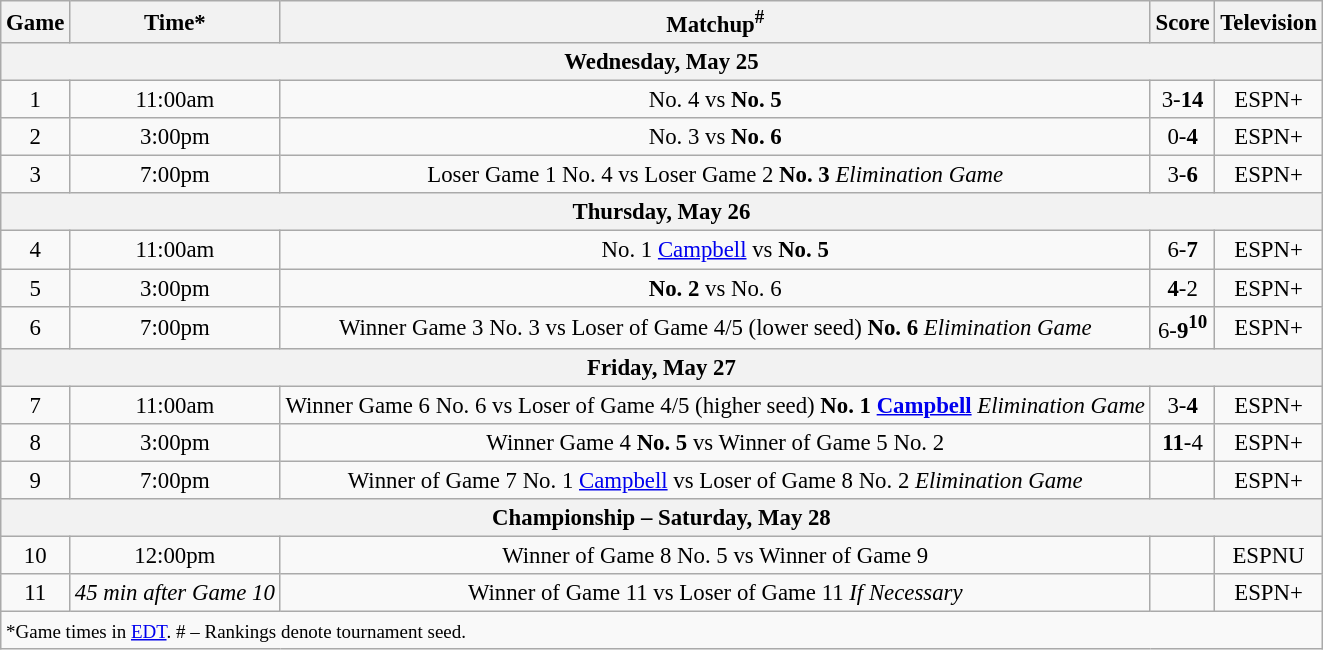<table class="wikitable" style="font-size: 95%">
<tr align="center">
<th>Game</th>
<th>Time*</th>
<th>Matchup<sup>#</sup></th>
<th>Score</th>
<th>Television</th>
</tr>
<tr>
<th colspan=7>Wednesday, May 25</th>
</tr>
<tr>
<td style="text-align:center;">1</td>
<td style="text-align:center;">11:00am</td>
<td style="text-align:center;">No. 4  vs <strong>No. 5 </strong></td>
<td style="text-align:center;">3-<strong>14</strong></td>
<td style="text-align:center;">ESPN+</td>
</tr>
<tr>
<td style="text-align:center;">2</td>
<td style="text-align:center;">3:00pm</td>
<td style="text-align:center;">No. 3  vs <strong>No. 6 </strong></td>
<td style="text-align:center;">0-<strong>4</strong></td>
<td style="text-align:center;">ESPN+</td>
</tr>
<tr>
<td style="text-align:center;">3</td>
<td style="text-align:center;">7:00pm</td>
<td style="text-align:center;">Loser Game 1 No. 4  vs Loser Game 2 <strong>No. 3 </strong> <em>Elimination Game</em></td>
<td style="text-align:center;">3-<strong>6</strong></td>
<td style="text-align:center;">ESPN+</td>
</tr>
<tr>
<th colspan=7>Thursday, May 26</th>
</tr>
<tr>
<td style="text-align:center;">4</td>
<td style="text-align:center;">11:00am</td>
<td style="text-align:center;">No. 1 <a href='#'>Campbell</a> vs <strong>No. 5 </strong></td>
<td style="text-align:center;">6-<strong>7</strong></td>
<td style="text-align:center;">ESPN+</td>
</tr>
<tr>
<td style="text-align:center;">5</td>
<td style="text-align:center;">3:00pm</td>
<td style="text-align:center;"><strong>No. 2 </strong> vs No. 6 </td>
<td style="text-align:center;"><strong>4</strong>-2</td>
<td style="text-align:center;">ESPN+</td>
</tr>
<tr>
<td style="text-align:center;">6</td>
<td style="text-align:center;">7:00pm</td>
<td style="text-align:center;">Winner Game 3 No. 3  vs Loser of Game 4/5 (lower seed) <strong>No. 6 </strong> <em>Elimination Game</em></td>
<td style="text-align:center;">6-<strong>9<sup>10</sup></strong></td>
<td style="text-align:center;">ESPN+</td>
</tr>
<tr>
<th colspan=7>Friday, May 27</th>
</tr>
<tr>
<td style="text-align:center;">7</td>
<td style="text-align:center;">11:00am</td>
<td style="text-align:center;">Winner Game 6 No. 6  vs Loser of Game 4/5 (higher seed) <strong>No. 1 <a href='#'>Campbell</a></strong> <em>Elimination Game</em></td>
<td style="text-align:center;">3-<strong>4</strong></td>
<td style="text-align:center;">ESPN+</td>
</tr>
<tr>
<td style="text-align:center;">8</td>
<td style="text-align:center;">3:00pm</td>
<td style="text-align:center;">Winner Game 4 <strong>No. 5 </strong> vs Winner of Game 5 No. 2 </td>
<td style="text-align:center;"><strong>11</strong>-4</td>
<td style="text-align:center;">ESPN+</td>
</tr>
<tr>
<td style="text-align:center;">9</td>
<td style="text-align:center;">7:00pm</td>
<td style="text-align:center;">Winner of Game 7 No. 1 <a href='#'>Campbell</a> vs Loser of Game 8 No. 2  <em>Elimination Game</em></td>
<td style="text-align:center;"></td>
<td style="text-align:center;">ESPN+</td>
</tr>
<tr>
<th colspan=7>Championship – Saturday, May 28</th>
</tr>
<tr>
<td style="text-align:center;">10</td>
<td style="text-align:center;">12:00pm</td>
<td style="text-align:center;">Winner of Game 8 No. 5  vs Winner of Game 9</td>
<td style="text-align:center;"></td>
<td style="text-align:center;">ESPNU</td>
</tr>
<tr>
<td style="text-align:center;">11</td>
<td style="text-align:center;"><em>45 min after Game 10</em></td>
<td style="text-align:center;">Winner of Game 11 vs Loser of Game 11 <em>If Necessary</em></td>
<td style="text-align:center;"></td>
<td style="text-align:center;">ESPN+</td>
</tr>
<tr>
<td colspan=7><small>*Game times in <a href='#'>EDT</a>. # – Rankings denote tournament seed. </small></td>
</tr>
</table>
